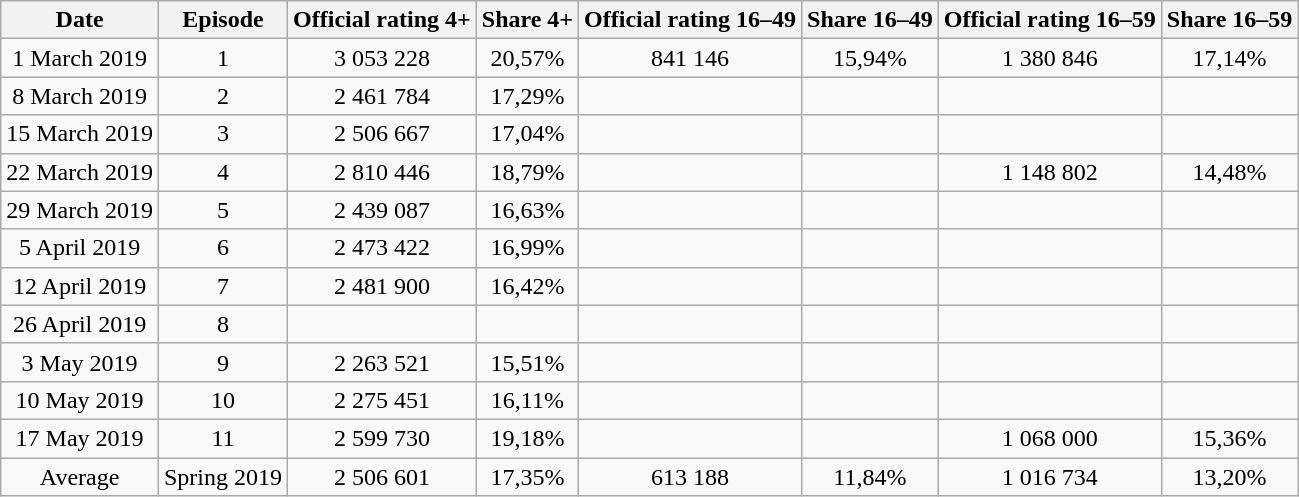<table class="wikitable" style="text-align:center;">
<tr>
<th>Date</th>
<th>Episode</th>
<th>Official rating 4+</th>
<th>Share 4+</th>
<th>Official rating 16–49</th>
<th>Share 16–49</th>
<th>Official rating 16–59</th>
<th>Share 16–59</th>
</tr>
<tr>
<td>1 March 2019</td>
<td>1</td>
<td>3 053 228</td>
<td>20,57%</td>
<td>841 146</td>
<td>15,94%</td>
<td>1 380 846</td>
<td>17,14%</td>
</tr>
<tr>
<td>8 March 2019</td>
<td>2</td>
<td>2 461 784</td>
<td>17,29%</td>
<td></td>
<td></td>
<td></td>
<td></td>
</tr>
<tr>
<td>15 March 2019</td>
<td>3</td>
<td>2 506 667</td>
<td>17,04%</td>
<td></td>
<td></td>
<td></td>
<td></td>
</tr>
<tr>
<td>22 March 2019</td>
<td>4</td>
<td>2 810 446</td>
<td>18,79%</td>
<td></td>
<td></td>
<td>1 148 802</td>
<td>14,48%</td>
</tr>
<tr>
<td>29 March 2019</td>
<td>5</td>
<td>2 439 087</td>
<td>16,63%</td>
<td></td>
<td></td>
<td></td>
<td></td>
</tr>
<tr>
<td>5 April 2019</td>
<td>6</td>
<td>2 473 422</td>
<td>16,99%</td>
<td></td>
<td></td>
<td></td>
<td></td>
</tr>
<tr>
<td>12 April 2019</td>
<td>7</td>
<td>2 481 900</td>
<td>16,42%</td>
<td></td>
<td></td>
<td></td>
<td></td>
</tr>
<tr>
<td>26 April 2019</td>
<td>8</td>
<td></td>
<td></td>
<td></td>
<td></td>
<td></td>
<td></td>
</tr>
<tr>
<td>3 May 2019</td>
<td>9</td>
<td>2 263 521</td>
<td>15,51%</td>
<td></td>
<td></td>
<td></td>
<td></td>
</tr>
<tr>
<td>10 May 2019</td>
<td>10</td>
<td>2 275 451</td>
<td>16,11%</td>
<td></td>
<td></td>
<td></td>
<td></td>
</tr>
<tr>
<td>17 May 2019</td>
<td>11</td>
<td>2 599 730</td>
<td>19,18%</td>
<td></td>
<td></td>
<td>1 068 000</td>
<td>15,36%</td>
</tr>
<tr>
<td>Average</td>
<td>Spring 2019</td>
<td>2 506 601</td>
<td>17,35%</td>
<td>613 188</td>
<td>11,84%</td>
<td>1 016 734</td>
<td>13,20%</td>
</tr>
</table>
